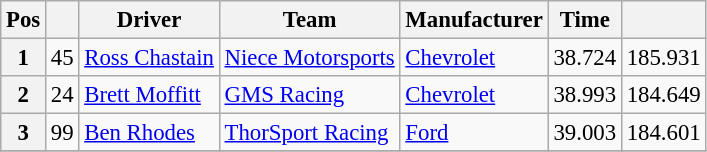<table class="wikitable" style="font-size:95%">
<tr>
<th>Pos</th>
<th></th>
<th>Driver</th>
<th>Team</th>
<th>Manufacturer</th>
<th>Time</th>
<th></th>
</tr>
<tr>
<th>1</th>
<td>45</td>
<td><a href='#'>Ross Chastain</a></td>
<td><a href='#'>Niece Motorsports</a></td>
<td><a href='#'>Chevrolet</a></td>
<td>38.724</td>
<td>185.931</td>
</tr>
<tr>
<th>2</th>
<td>24</td>
<td><a href='#'>Brett Moffitt</a></td>
<td><a href='#'>GMS Racing</a></td>
<td><a href='#'>Chevrolet</a></td>
<td>38.993</td>
<td>184.649</td>
</tr>
<tr>
<th>3</th>
<td>99</td>
<td><a href='#'>Ben Rhodes</a></td>
<td><a href='#'>ThorSport Racing</a></td>
<td><a href='#'>Ford</a></td>
<td>39.003</td>
<td>184.601</td>
</tr>
<tr>
</tr>
</table>
